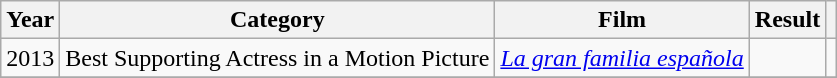<table class="wikitable" border="1">
<tr>
<th><strong>Year</strong></th>
<th><strong>Category</strong></th>
<th><strong>Film</strong></th>
<th><strong>Result</strong></th>
<th scope="col" class="unsortable"></th>
</tr>
<tr>
<td>2013</td>
<td>Best Supporting Actress in a Motion Picture</td>
<td><em><a href='#'>La gran familia española</a></em></td>
<td></td>
<td></td>
</tr>
<tr>
</tr>
</table>
